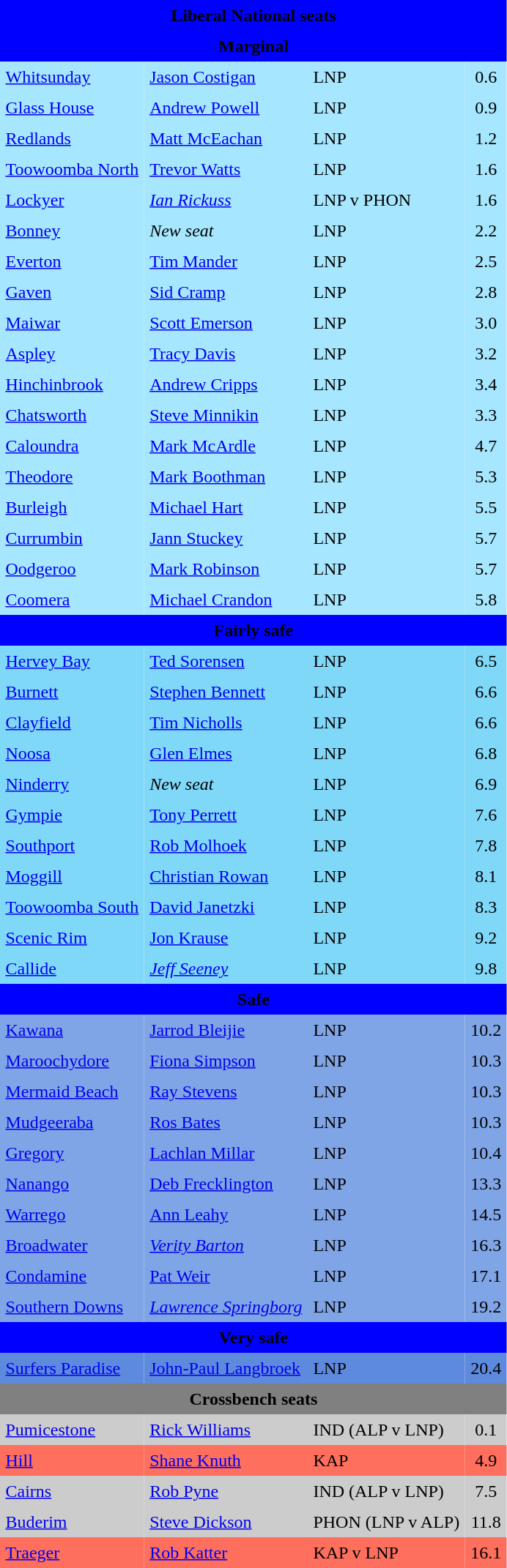<table class="toccolours" cellpadding="5" cellspacing="0" style="float:left; margin-right:.5em; margin-top:.4em; font-size:90 ppt">
<tr>
<td colspan="4"  style="text-align:center; background:blue;"><span><strong>Liberal National seats</strong></span></td>
</tr>
<tr>
<td colspan="4"  style="text-align:center; background:blue;"><span><strong>Marginal</strong></span></td>
</tr>
<tr>
<td style="text-align:left; background:#a6e7ff;"><a href='#'>Whitsunday</a></td>
<td style="text-align:left; background:#a6e7ff;"><a href='#'>Jason Costigan</a></td>
<td style="text-align:left; background:#a6e7ff;">LNP</td>
<td style="text-align:center; background:#a6e7ff;">0.6</td>
</tr>
<tr>
<td style="text-align:left; background:#a6e7ff;"><a href='#'>Glass House</a></td>
<td style="text-align:left; background:#a6e7ff;"><a href='#'>Andrew Powell</a></td>
<td style="text-align:left; background:#a6e7ff;">LNP</td>
<td style="text-align:center; background:#a6e7ff;">0.9</td>
</tr>
<tr>
<td style="text-align:left; background:#a6e7ff;"><a href='#'>Redlands</a></td>
<td style="text-align:left; background:#a6e7ff;"><a href='#'>Matt McEachan</a></td>
<td style="text-align:left; background:#a6e7ff;">LNP</td>
<td style="text-align:center; background:#a6e7ff;">1.2</td>
</tr>
<tr>
<td style="text-align:left; background:#a6e7ff;"><a href='#'>Toowoomba North</a></td>
<td style="text-align:left; background:#a6e7ff;"><a href='#'>Trevor Watts</a></td>
<td style="text-align:left; background:#a6e7ff;">LNP</td>
<td style="text-align:center; background:#a6e7ff;">1.6</td>
</tr>
<tr>
<td style="text-align:left; background:#a6e7ff;"><a href='#'>Lockyer</a></td>
<td style="text-align:left; background:#a6e7ff;"><em><a href='#'>Ian Rickuss</a></em></td>
<td style="text-align:left; background:#a6e7ff;">LNP v PHON</td>
<td style="text-align:center;background:#a6e7ff;">1.6</td>
</tr>
<tr>
<td style="text-align:left; background:#a6e7ff;"><a href='#'>Bonney</a></td>
<td style="text-align:left; background:#a6e7ff;"><em>New seat</em></td>
<td style="text-align:left; background:#a6e7ff;">LNP</td>
<td style="text-align:center; background:#a6e7ff;">2.2</td>
</tr>
<tr>
<td style="text-align:left; background:#a6e7ff;"><a href='#'>Everton</a></td>
<td style="text-align:left; background:#a6e7ff;"><a href='#'>Tim Mander</a></td>
<td style="text-align:left; background:#a6e7ff;">LNP</td>
<td style="text-align:center; background:#a6e7ff;">2.5</td>
</tr>
<tr>
<td style="text-align:left; background:#a6e7ff;"><a href='#'>Gaven</a></td>
<td style="text-align:left; background:#a6e7ff;"><a href='#'>Sid Cramp</a></td>
<td style="text-align:left; background:#a6e7ff;">LNP</td>
<td style="text-align:center; background:#a6e7ff;">2.8</td>
</tr>
<tr>
<td style="text-align:left; background:#a6e7ff;"><a href='#'>Maiwar</a></td>
<td style="text-align:left; background:#a6e7ff;"><a href='#'>Scott Emerson</a></td>
<td style="text-align:left; background:#a6e7ff;">LNP</td>
<td style="text-align:center; background:#a6e7ff;">3.0</td>
</tr>
<tr>
<td style="text-align:left; background:#a6e7ff;"><a href='#'>Aspley</a></td>
<td style="text-align:left; background:#a6e7ff;"><a href='#'>Tracy Davis</a></td>
<td style="text-align:left; background:#a6e7ff;">LNP</td>
<td style="text-align:center; background:#a6e7ff;">3.2</td>
</tr>
<tr>
<td style="text-align:left; background:#a6e7ff;"><a href='#'>Hinchinbrook</a></td>
<td style="text-align:left; background:#a6e7ff;"><a href='#'>Andrew Cripps</a></td>
<td style="text-align:left; background:#a6e7ff;">LNP</td>
<td style="text-align:center; background:#a6e7ff;">3.4</td>
</tr>
<tr>
<td style="text-align:left; background:#a6e7ff;"><a href='#'>Chatsworth</a></td>
<td style="text-align:left; background:#a6e7ff;"><a href='#'>Steve Minnikin</a></td>
<td style="text-align:left; background:#a6e7ff;">LNP</td>
<td style="text-align:center; background:#a6e7ff;">3.3</td>
</tr>
<tr>
<td style="text-align:left; background:#a6e7ff;"><a href='#'>Caloundra</a></td>
<td style="text-align:left; background:#a6e7ff;"><a href='#'>Mark McArdle</a></td>
<td style="text-align:left; background:#a6e7ff;">LNP</td>
<td style="text-align:center; background:#a6e7ff;">4.7</td>
</tr>
<tr>
<td style="text-align:left; background:#a6e7ff;"><a href='#'>Theodore</a></td>
<td style="text-align:left; background:#a6e7ff;"><a href='#'>Mark Boothman</a></td>
<td style="text-align:left; background:#a6e7ff;">LNP</td>
<td style="text-align:center; background:#a6e7ff;">5.3</td>
</tr>
<tr>
<td style="text-align:left; background:#a6e7ff;"><a href='#'>Burleigh</a></td>
<td style="text-align:left; background:#a6e7ff;"><a href='#'>Michael Hart</a></td>
<td style="text-align:left; background:#a6e7ff;">LNP</td>
<td style="text-align:center; background:#a6e7ff;">5.5</td>
</tr>
<tr>
<td style="text-align:left; background:#a6e7ff;"><a href='#'>Currumbin</a></td>
<td style="text-align:left; background:#a6e7ff;"><a href='#'>Jann Stuckey</a></td>
<td style="text-align:left; background:#a6e7ff;">LNP</td>
<td style="text-align:center; background:#a6e7ff;">5.7</td>
</tr>
<tr>
<td style="text-align:left; background:#a6e7ff;"><a href='#'>Oodgeroo</a></td>
<td style="text-align:left; background:#a6e7ff;"><a href='#'>Mark Robinson</a></td>
<td style="text-align:left; background:#a6e7ff;">LNP</td>
<td style="text-align:center; background:#a6e7ff;">5.7</td>
</tr>
<tr>
<td style="text-align:left; background:#a6e7ff;"><a href='#'>Coomera</a></td>
<td style="text-align:left; background:#a6e7ff;"><a href='#'>Michael Crandon</a></td>
<td style="text-align:left; background:#a6e7ff;">LNP</td>
<td style="text-align:center; background:#a6e7ff;">5.8</td>
</tr>
<tr>
<td colspan="4"  style="text-align:center; background:blue;"><span><strong>Fairly safe</strong></span></td>
</tr>
<tr>
<td style="text-align:left; background:#80d8f9;"><a href='#'>Hervey Bay</a></td>
<td style="text-align:left; background:#80d8f9;"><a href='#'>Ted Sorensen</a></td>
<td style="text-align:left; background:#80d8f9;">LNP</td>
<td style="text-align:center; background:#80d8f9;">6.5</td>
</tr>
<tr>
<td style="text-align:left; background:#80d8f9;"><a href='#'>Burnett</a></td>
<td style="text-align:left; background:#80d8f9;"><a href='#'>Stephen Bennett</a></td>
<td style="text-align:left; background:#80d8f9;">LNP</td>
<td style="text-align:center; background:#80d8f9;">6.6</td>
</tr>
<tr>
<td style="text-align:left; background:#80d8f9;"><a href='#'>Clayfield</a></td>
<td style="text-align:left; background:#80d8f9;"><a href='#'>Tim Nicholls</a></td>
<td style="text-align:left; background:#80d8f9;">LNP</td>
<td style="text-align:center; background:#80d8f9;">6.6</td>
</tr>
<tr>
<td style="text-align:left; background:#80d8f9;"><a href='#'>Noosa</a></td>
<td style="text-align:left; background:#80d8f9;"><a href='#'>Glen Elmes</a></td>
<td style="text-align:left; background:#80d8f9;">LNP</td>
<td style="text-align:center; background:#80d8f9;">6.8</td>
</tr>
<tr>
<td style="text-align:left; background:#80d8f9;"><a href='#'>Ninderry</a></td>
<td style="text-align:left; background:#80d8f9;"><em>New seat</em></td>
<td style="text-align:left; background:#80d8f9;">LNP</td>
<td style="text-align:center; background:#80d8f9;">6.9</td>
</tr>
<tr>
<td style="text-align:left; background:#80d8f9;"><a href='#'>Gympie</a></td>
<td style="text-align:left; background:#80d8f9;"><a href='#'>Tony Perrett</a></td>
<td style="text-align:left; background:#80d8f9;">LNP</td>
<td style="text-align:center; background:#80d8f9;">7.6</td>
</tr>
<tr>
<td style="text-align:left; background:#80d8f9;"><a href='#'>Southport</a></td>
<td style="text-align:left; background:#80d8f9;"><a href='#'>Rob Molhoek</a></td>
<td style="text-align:left; background:#80d8f9;">LNP</td>
<td style="text-align:center; background:#80d8f9;">7.8</td>
</tr>
<tr>
<td style="text-align:left; background:#80d8f9;"><a href='#'>Moggill</a></td>
<td style="text-align:left; background:#80d8f9;"><a href='#'>Christian Rowan</a></td>
<td style="text-align:left; background:#80d8f9;">LNP</td>
<td style="text-align:center; background:#80d8f9;">8.1</td>
</tr>
<tr>
<td style="text-align:left; background:#80d8f9;"><a href='#'>Toowoomba South</a></td>
<td style="text-align:left; background:#80d8f9;"><a href='#'>David Janetzki</a></td>
<td style="text-align:left; background:#80d8f9;">LNP</td>
<td style="text-align:center; background:#80d8f9;">8.3</td>
</tr>
<tr>
<td style="text-align:left; background:#80d8f9;"><a href='#'>Scenic Rim</a></td>
<td style="text-align:left; background:#80d8f9;"><a href='#'>Jon Krause</a></td>
<td style="text-align:left; background:#80d8f9;">LNP</td>
<td style="text-align:center; background:#80d8f9;">9.2</td>
</tr>
<tr>
<td style="text-align:left; background:#80d8f9;"><a href='#'>Callide</a></td>
<td style="text-align:left; background:#80d8f9;"><em><a href='#'>Jeff Seeney</a></em></td>
<td style="text-align:left; background:#80d8f9;">LNP</td>
<td style="text-align:center; background:#80d8f9;">9.8</td>
</tr>
<tr>
<td colspan="4"  style="text-align:center; background:blue;"><span><strong>Safe</strong></span></td>
</tr>
<tr>
<td style="text-align:left; background:#80A5E6;"><a href='#'>Kawana</a></td>
<td style="text-align:left; background:#80A5E6;"><a href='#'>Jarrod Bleijie</a></td>
<td style="text-align:left; background:#80A5E6;">LNP</td>
<td style="text-align:center; background:#80A5E6;">10.2</td>
</tr>
<tr>
<td style="text-align:left; background:#80A5E6;"><a href='#'>Maroochydore</a></td>
<td style="text-align:left; background:#80A5E6;"><a href='#'>Fiona Simpson</a></td>
<td style="text-align:left; background:#80A5E6;">LNP</td>
<td style="text-align:center; background:#80A5E6;">10.3</td>
</tr>
<tr>
<td style="text-align:left; background:#80A5E6;"><a href='#'>Mermaid Beach</a></td>
<td style="text-align:left; background:#80A5E6;"><a href='#'>Ray Stevens</a></td>
<td style="text-align:left; background:#80A5E6;">LNP</td>
<td style="text-align:center; background:#80A5E6;">10.3</td>
</tr>
<tr>
<td style="text-align:left; background:#80A5E6;"><a href='#'>Mudgeeraba</a></td>
<td style="text-align:left; background:#80A5E6;"><a href='#'>Ros Bates</a></td>
<td style="text-align:left; background:#80A5E6;">LNP</td>
<td style="text-align:center; background:#80A5E6;">10.3</td>
</tr>
<tr>
<td style="text-align:left; background:#80A5E6;"><a href='#'>Gregory</a></td>
<td style="text-align:left; background:#80A5E6;"><a href='#'>Lachlan Millar</a></td>
<td style="text-align:left; background:#80A5E6;">LNP</td>
<td style="text-align:center; background:#80A5E6;">10.4</td>
</tr>
<tr>
<td style="text-align:left; background:#80A5E6;"><a href='#'>Nanango</a></td>
<td style="text-align:left; background:#80A5E6;"><a href='#'>Deb Frecklington</a></td>
<td style="text-align:left; background:#80A5E6;">LNP</td>
<td style="text-align:center; background:#80A5E6;">13.3</td>
</tr>
<tr>
<td style="text-align:left; background:#80A5E6;"><a href='#'>Warrego</a></td>
<td style="text-align:left; background:#80A5E6;"><a href='#'>Ann Leahy</a></td>
<td style="text-align:left; background:#80A5E6;">LNP</td>
<td style="text-align:center; background:#80A5E6;">14.5</td>
</tr>
<tr>
<td style="text-align:left; background:#80A5E6;"><a href='#'>Broadwater</a></td>
<td style="text-align:left; background:#80A5E6;"><em><a href='#'>Verity Barton</a></em></td>
<td style="text-align:left; background:#80A5E6;">LNP</td>
<td style="text-align:center; background:#80A5E6;">16.3</td>
</tr>
<tr>
<td style="text-align:left; background:#80A5E6;"><a href='#'>Condamine</a></td>
<td style="text-align:left; background:#80A5E6;"><a href='#'>Pat Weir</a></td>
<td style="text-align:left; background:#80A5E6;">LNP</td>
<td style="text-align:center; background:#80A5E6;">17.1</td>
</tr>
<tr>
<td style="text-align:left; background:#80A5E6;"><a href='#'>Southern Downs</a></td>
<td style="text-align:left; background:#80A5E6;"><em><a href='#'>Lawrence Springborg</a></em></td>
<td style="text-align:left; background:#80A5E6;">LNP</td>
<td style="text-align:center; background:#80A5E6;">19.2</td>
</tr>
<tr>
<td colspan="4"  style="text-align:center; background:blue;"><span><strong>Very safe</strong></span></td>
</tr>
<tr>
<td style="text-align:left; background:#5E8ADE;"><a href='#'>Surfers Paradise</a></td>
<td style="text-align:left; background:#5E8ADE;"><a href='#'>John-Paul Langbroek</a></td>
<td style="text-align:left; background:#5E8ADE;">LNP</td>
<td style="text-align:center; background:#5E8ADE;">20.4</td>
</tr>
<tr>
<td colspan="4"  style="text-align:center; background:gray;"><span><strong>Crossbench seats</strong></span></td>
</tr>
<tr>
<td style="text-align:left; background:#ccc;"><a href='#'>Pumicestone</a></td>
<td style="text-align:left; background:#ccc;"><a href='#'>Rick Williams</a></td>
<td style="text-align:left; background:#ccc;">IND (ALP v LNP)</td>
<td style="text-align:center; background:#ccc;">0.1</td>
</tr>
<tr>
<td style="text-align:left; background:#fe6f5e;"><a href='#'>Hill</a></td>
<td style="text-align:left; background:#fe6f5e;"><a href='#'>Shane Knuth</a></td>
<td style="text-align:left; background:#fe6f5e;">KAP</td>
<td style="text-align:center; background:#fe6f5e;">4.9</td>
</tr>
<tr>
<td style="text-align:left; background:#ccc;"><a href='#'>Cairns</a></td>
<td style="text-align:left; background:#ccc;"><a href='#'>Rob Pyne</a></td>
<td style="text-align:left; background:#ccc;">IND (ALP v LNP)</td>
<td style="text-align:center; background:#ccc;">7.5</td>
</tr>
<tr>
<td style="text-align:left; background:#ccc;"><a href='#'>Buderim</a></td>
<td style="text-align:left; background:#ccc;"><a href='#'>Steve Dickson</a></td>
<td style="text-align:left; background:#ccc;">PHON (LNP v ALP)</td>
<td style="text-align:center; background:#ccc;">11.8</td>
</tr>
<tr>
<td style="text-align:left; background:#fe6f5e;"><a href='#'>Traeger</a></td>
<td style="text-align:left; background:#fe6f5e;"><a href='#'>Rob Katter</a></td>
<td style="text-align:left; background:#fe6f5e;">KAP v LNP</td>
<td style="text-align:center; background:#fe6f5e;">16.1</td>
</tr>
</table>
